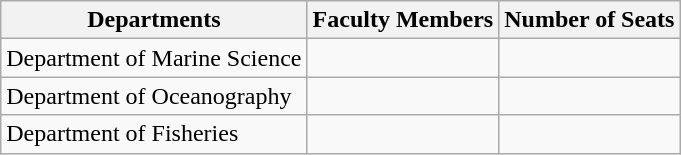<table class="wikitable sortable">
<tr>
<th>Departments</th>
<th>Faculty Members</th>
<th>Number of Seats</th>
</tr>
<tr>
<td>Department of Marine Science</td>
<td></td>
<td></td>
</tr>
<tr>
<td>Department of Oceanography</td>
<td></td>
<td></td>
</tr>
<tr>
<td>Department of Fisheries</td>
<td></td>
<td></td>
</tr>
</table>
